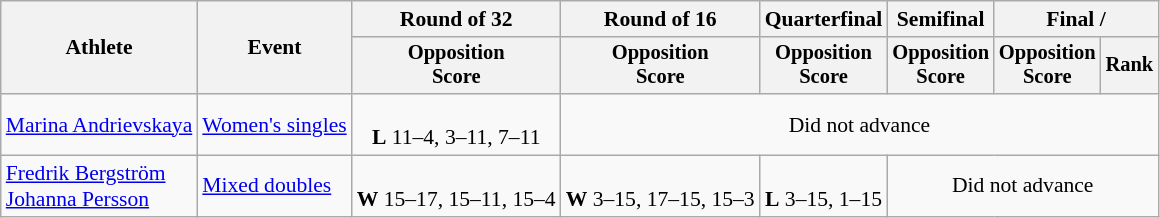<table class=wikitable style="font-size:90%">
<tr>
<th rowspan="2">Athlete</th>
<th rowspan="2">Event</th>
<th>Round of 32</th>
<th>Round of 16</th>
<th>Quarterfinal</th>
<th>Semifinal</th>
<th colspan=2>Final / </th>
</tr>
<tr style="font-size:95%">
<th>Opposition<br>Score</th>
<th>Opposition<br>Score</th>
<th>Opposition<br>Score</th>
<th>Opposition<br>Score</th>
<th>Opposition<br>Score</th>
<th>Rank</th>
</tr>
<tr align=center>
<td align=left><a href='#'>Marina Andrievskaya</a></td>
<td align=left><a href='#'>Women's singles</a></td>
<td><br><strong>L</strong> 11–4, 3–11, 7–11</td>
<td colspan=5>Did not advance</td>
</tr>
<tr align=center>
<td align=left><a href='#'>Fredrik Bergström</a><br><a href='#'>Johanna Persson</a></td>
<td align=left><a href='#'>Mixed doubles</a></td>
<td><br><strong>W</strong> 15–17, 15–11, 15–4</td>
<td><br><strong>W</strong> 3–15, 17–15, 15–3</td>
<td><br><strong>L</strong> 3–15, 1–15</td>
<td colspan=3>Did not advance</td>
</tr>
</table>
